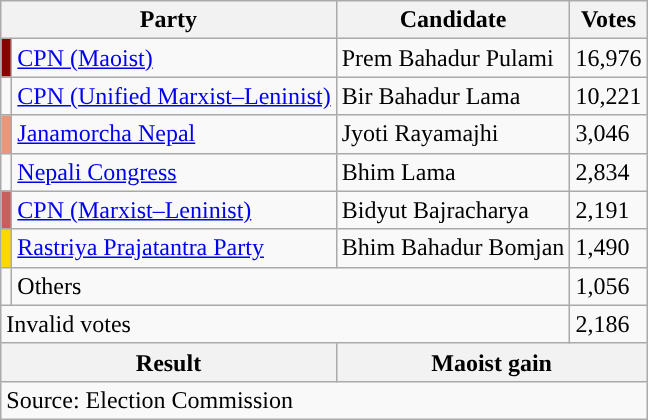<table class="wikitable">
<tr>
<th colspan="2">Party</th>
<th>Candidate</th>
<th>Votes</th>
</tr>
<tr>
<td style="background-color:darkred"></td>
<td><a href='#'>CPN (Maoist)</a></td>
<td>Prem Bahadur Pulami</td>
<td>16,976</td>
</tr>
<tr>
<td style="background-color:"></td>
<td><a href='#'>CPN (Unified Marxist–Leninist)</a></td>
<td>Bir Bahadur Lama</td>
<td>10,221</td>
</tr>
<tr>
<td style="background-color:darksalmon"></td>
<td><a href='#'>Janamorcha Nepal</a></td>
<td>Jyoti Rayamajhi</td>
<td>3,046</td>
</tr>
<tr>
<td style="background-color:"></td>
<td><a href='#'>Nepali Congress</a></td>
<td>Bhim Lama</td>
<td>2,834</td>
</tr>
<tr>
<td style="background-color:indianred"></td>
<td><a href='#'>CPN (Marxist–Leninist)</a></td>
<td>Bidyut Bajracharya</td>
<td>2,191</td>
</tr>
<tr>
<td style="background-color:gold"></td>
<td><a href='#'>Rastriya Prajatantra Party</a></td>
<td>Bhim Bahadur Bomjan</td>
<td>1,490</td>
</tr>
<tr>
<td></td>
<td colspan="2">Others</td>
<td>1,056</td>
</tr>
<tr>
<td colspan="3">Invalid votes</td>
<td>2,186</td>
</tr>
<tr>
<th colspan="2">Result</th>
<th colspan="2">Maoist gain</th>
</tr>
<tr>
<td colspan="4">Source: Election Commission</td>
</tr>
</table>
